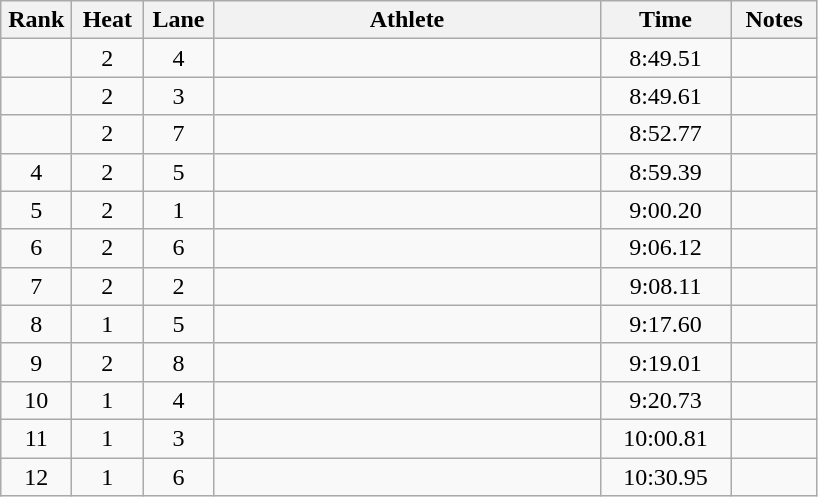<table class="wikitable sortable" style="text-align:center">
<tr>
<th width=40>Rank</th>
<th width=40>Heat</th>
<th width=40>Lane</th>
<th width=250>Athlete</th>
<th width=80>Time</th>
<th width=50>Notes</th>
</tr>
<tr>
<td></td>
<td>2</td>
<td>4</td>
<td align=left></td>
<td>8:49.51</td>
<td></td>
</tr>
<tr>
<td></td>
<td>2</td>
<td>3</td>
<td align=left></td>
<td>8:49.61</td>
<td></td>
</tr>
<tr>
<td></td>
<td>2</td>
<td>7</td>
<td align=left></td>
<td>8:52.77</td>
<td></td>
</tr>
<tr>
<td>4</td>
<td>2</td>
<td>5</td>
<td align=left></td>
<td>8:59.39</td>
<td></td>
</tr>
<tr>
<td>5</td>
<td>2</td>
<td>1</td>
<td align=left></td>
<td>9:00.20</td>
<td></td>
</tr>
<tr>
<td>6</td>
<td>2</td>
<td>6</td>
<td align=left></td>
<td>9:06.12</td>
<td></td>
</tr>
<tr>
<td>7</td>
<td>2</td>
<td>2</td>
<td align=left></td>
<td>9:08.11</td>
<td></td>
</tr>
<tr>
<td>8</td>
<td>1</td>
<td>5</td>
<td align=left></td>
<td>9:17.60</td>
<td></td>
</tr>
<tr>
<td>9</td>
<td>2</td>
<td>8</td>
<td align=left></td>
<td>9:19.01</td>
<td></td>
</tr>
<tr>
<td>10</td>
<td>1</td>
<td>4</td>
<td align=left></td>
<td>9:20.73</td>
<td></td>
</tr>
<tr>
<td>11</td>
<td>1</td>
<td>3</td>
<td align=left></td>
<td>10:00.81</td>
<td></td>
</tr>
<tr>
<td>12</td>
<td>1</td>
<td>6</td>
<td align=left></td>
<td>10:30.95</td>
<td></td>
</tr>
</table>
